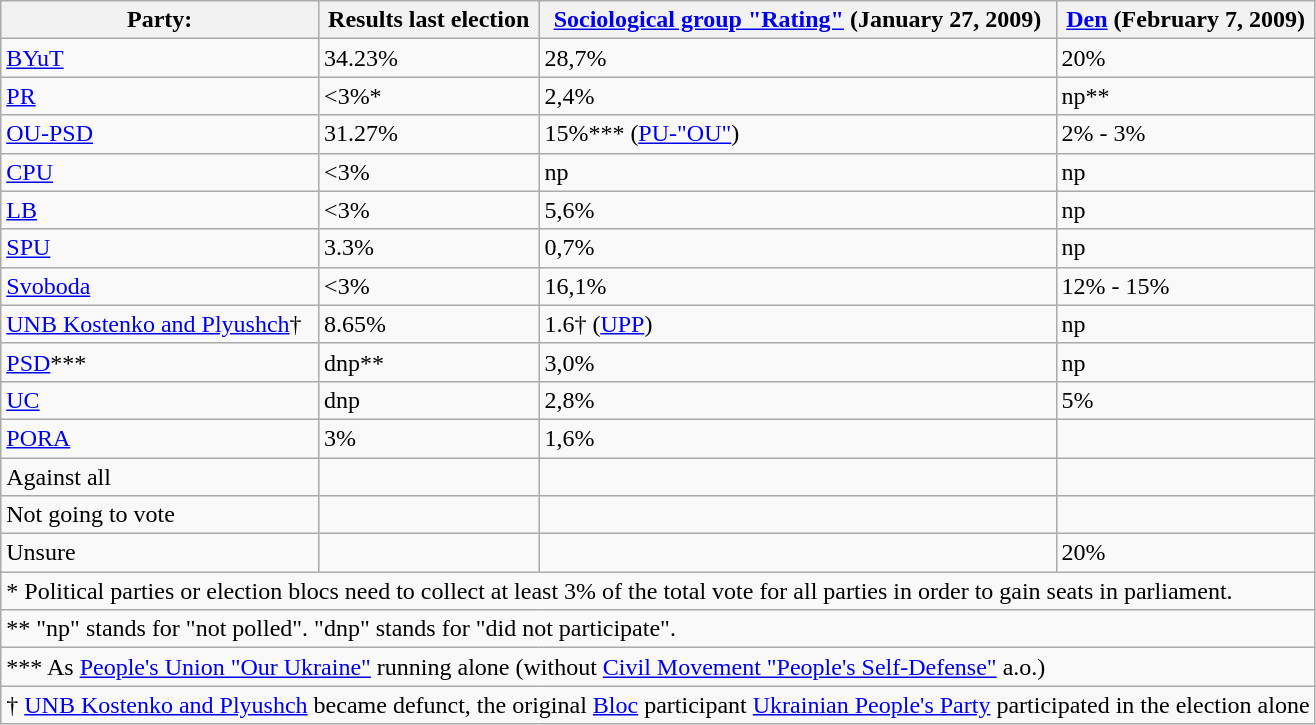<table class="wikitable">
<tr>
<th>Party:</th>
<th>Results last election</th>
<th><a href='#'>Sociological group "Rating"</a> (January 27, 2009)</th>
<th><a href='#'>Den</a> (February 7, 2009)</th>
</tr>
<tr>
<td><a href='#'>BYuT</a></td>
<td>34.23%</td>
<td>28,7%</td>
<td>20%</td>
</tr>
<tr>
<td><a href='#'>PR</a></td>
<td><3%*</td>
<td>2,4%</td>
<td>np**</td>
</tr>
<tr>
<td><a href='#'>OU-PSD</a></td>
<td>31.27%</td>
<td>15%*** (<a href='#'>PU-"OU"</a>)</td>
<td>2% - 3%</td>
</tr>
<tr>
<td><a href='#'>CPU</a></td>
<td><3%</td>
<td>np</td>
<td>np</td>
</tr>
<tr>
<td><a href='#'>LB</a></td>
<td><3%</td>
<td>5,6%</td>
<td>np</td>
</tr>
<tr>
<td><a href='#'>SPU</a></td>
<td>3.3%</td>
<td>0,7%</td>
<td>np</td>
</tr>
<tr>
<td><a href='#'>Svoboda</a></td>
<td><3%</td>
<td>16,1%</td>
<td>12% - 15%</td>
</tr>
<tr>
<td><a href='#'>UNB Kostenko and Plyushch</a>†</td>
<td>8.65%</td>
<td>1.6† (<a href='#'>UPP</a>)</td>
<td>np</td>
</tr>
<tr>
<td><a href='#'>PSD</a>***</td>
<td>dnp**</td>
<td>3,0%</td>
<td>np</td>
</tr>
<tr>
<td><a href='#'>UC</a></td>
<td>dnp</td>
<td>2,8%</td>
<td>5%</td>
</tr>
<tr>
<td><a href='#'>PORA</a></td>
<td>3%</td>
<td>1,6%</td>
<td></td>
</tr>
<tr>
<td>Against all</td>
<td></td>
<td></td>
<td></td>
</tr>
<tr>
<td>Not going to vote</td>
<td></td>
<td></td>
<td></td>
</tr>
<tr>
<td>Unsure</td>
<td></td>
<td></td>
<td>20%</td>
</tr>
<tr>
<td colspan="50">* Political parties or election blocs need to collect at least 3% of the total vote for all parties in order to gain seats in parliament.</td>
</tr>
<tr>
<td colspan="50">** "np" stands for "not polled". "dnp" stands for "did not participate".</td>
</tr>
<tr>
<td colspan="50">*** As <a href='#'>People's Union "Our Ukraine"</a> running alone (without <a href='#'>Civil Movement "People's Self-Defense"</a> a.o.)</td>
</tr>
<tr>
<td colspan="50">† <a href='#'>UNB Kostenko and Plyushch</a> became defunct, the original <a href='#'>Bloc</a> participant <a href='#'>Ukrainian People's Party</a> participated in the election alone</td>
</tr>
</table>
